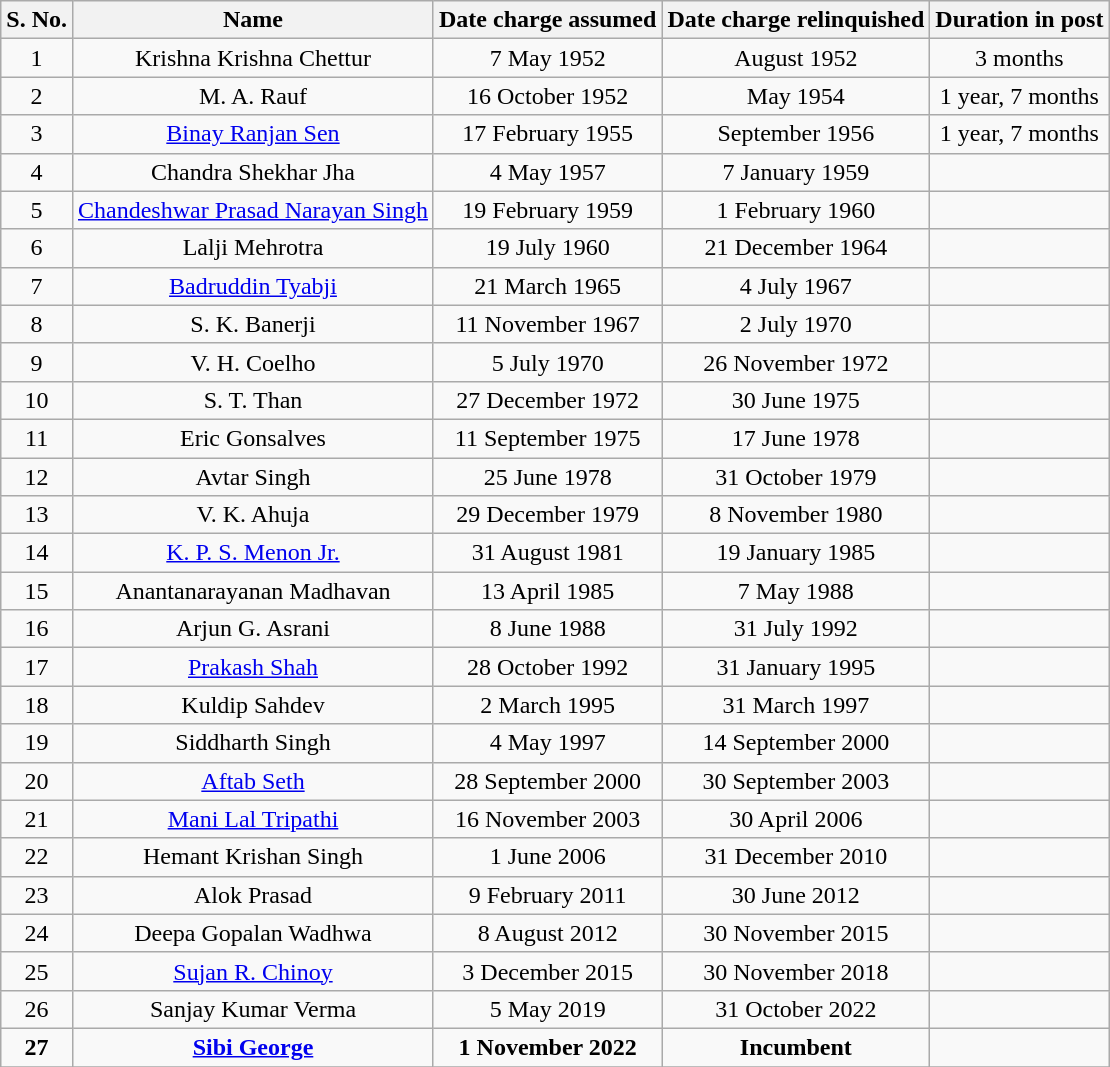<table class=wikitable style="text-align:center";font-size:75%">
<tr>
<th>S. No.</th>
<th>Name</th>
<th>Date charge assumed</th>
<th>Date charge relinquished</th>
<th>Duration in post</th>
</tr>
<tr>
<td>1</td>
<td>Krishna Krishna Chettur</td>
<td>7 May 1952</td>
<td>August 1952</td>
<td>3 months</td>
</tr>
<tr>
<td>2</td>
<td>M. A. Rauf</td>
<td>16 October 1952</td>
<td>May 1954</td>
<td>1 year, 7 months</td>
</tr>
<tr>
<td>3</td>
<td><a href='#'>Binay Ranjan Sen</a></td>
<td>17 February 1955</td>
<td>September 1956</td>
<td>1 year, 7 months</td>
</tr>
<tr>
<td>4</td>
<td>Chandra Shekhar Jha</td>
<td>4 May 1957</td>
<td>7 January 1959</td>
<td></td>
</tr>
<tr>
<td>5</td>
<td><a href='#'>Chandeshwar Prasad Narayan Singh</a></td>
<td>19 February 1959</td>
<td>1 February 1960</td>
<td></td>
</tr>
<tr>
<td>6</td>
<td>Lalji Mehrotra</td>
<td>19 July 1960</td>
<td>21 December 1964</td>
<td></td>
</tr>
<tr>
<td>7</td>
<td><a href='#'>Badruddin Tyabji</a></td>
<td>21 March 1965</td>
<td>4 July 1967</td>
<td></td>
</tr>
<tr>
<td>8</td>
<td>S. K. Banerji</td>
<td>11 November 1967</td>
<td>2 July 1970</td>
<td></td>
</tr>
<tr>
<td>9</td>
<td>V. H. Coelho</td>
<td>5 July 1970</td>
<td>26 November 1972</td>
<td></td>
</tr>
<tr>
<td>10</td>
<td>S. T. Than</td>
<td>27 December 1972</td>
<td>30 June 1975</td>
<td></td>
</tr>
<tr>
<td>11</td>
<td>Eric Gonsalves</td>
<td>11 September 1975</td>
<td>17 June 1978</td>
<td></td>
</tr>
<tr>
<td>12</td>
<td>Avtar Singh</td>
<td>25 June 1978</td>
<td>31 October 1979</td>
<td></td>
</tr>
<tr>
<td>13</td>
<td>V. K. Ahuja</td>
<td>29 December 1979</td>
<td>8 November 1980</td>
<td></td>
</tr>
<tr>
<td>14</td>
<td><a href='#'>K. P. S. Menon Jr.</a></td>
<td>31 August 1981</td>
<td>19 January 1985</td>
<td></td>
</tr>
<tr>
<td>15</td>
<td>Anantanarayanan Madhavan</td>
<td>13 April 1985</td>
<td>7 May 1988</td>
<td></td>
</tr>
<tr>
<td>16</td>
<td>Arjun G. Asrani</td>
<td>8 June 1988</td>
<td>31 July 1992</td>
<td></td>
</tr>
<tr>
<td>17</td>
<td><a href='#'>Prakash Shah</a></td>
<td>28 October 1992</td>
<td>31 January 1995</td>
<td></td>
</tr>
<tr>
<td>18</td>
<td>Kuldip Sahdev</td>
<td>2 March 1995</td>
<td>31 March 1997</td>
<td></td>
</tr>
<tr>
<td>19</td>
<td>Siddharth Singh</td>
<td>4 May 1997</td>
<td>14 September 2000</td>
<td></td>
</tr>
<tr>
<td>20</td>
<td><a href='#'>Aftab Seth</a></td>
<td>28 September 2000</td>
<td>30 September 2003</td>
<td></td>
</tr>
<tr>
<td>21</td>
<td><a href='#'>Mani Lal Tripathi</a></td>
<td>16 November 2003</td>
<td>30 April 2006</td>
<td></td>
</tr>
<tr>
<td>22</td>
<td>Hemant Krishan Singh</td>
<td>1 June 2006</td>
<td>31 December 2010</td>
<td></td>
</tr>
<tr>
<td>23</td>
<td>Alok Prasad</td>
<td>9 February 2011</td>
<td>30 June 2012</td>
<td></td>
</tr>
<tr>
<td>24</td>
<td>Deepa Gopalan Wadhwa</td>
<td>8 August 2012</td>
<td>30 November 2015</td>
<td></td>
</tr>
<tr>
<td>25</td>
<td><a href='#'>Sujan R. Chinoy</a></td>
<td>3 December 2015</td>
<td>30 November 2018</td>
<td></td>
</tr>
<tr>
<td>26</td>
<td>Sanjay Kumar Verma</td>
<td>5 May 2019</td>
<td>31 October 2022</td>
<td></td>
</tr>
<tr>
<td><strong>27</strong></td>
<td><strong><a href='#'>Sibi George</a></strong></td>
<td><strong>1 November 2022</strong></td>
<td><strong>Incumbent</strong></td>
<td><strong></strong></td>
</tr>
<tr>
</tr>
</table>
